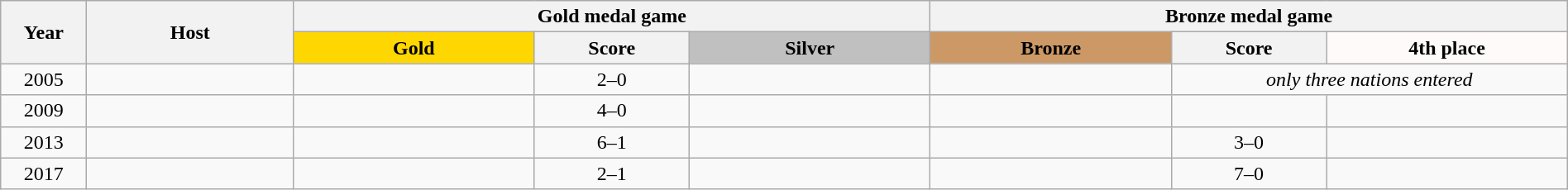<table class="wikitable" style="font-size: 100%; text-align: center; width: 100%;">
<tr>
<th rowspan="2" style="width:5%;">Year</th>
<th rowspan="2" style="width:12%;">Host</th>
<th colspan="3">Gold medal game</th>
<th colspan="3">Bronze medal game</th>
</tr>
<tr style="background:#efefef;">
<th style="width:14%; background:gold;">Gold</th>
<th width=9%>Score</th>
<th style="width:14%; background:silver;">Silver</th>
<th style="width:14%; background:#c96;">Bronze</th>
<th width=9%>Score</th>
<th style="width:14%; background:snow;">4th place</th>
</tr>
<tr align=center>
<td>2005</td>
<td></td>
<td><strong></strong></td>
<td>2–0</td>
<td></td>
<td></td>
<td colspan=2><em>only three nations entered</em></td>
</tr>
<tr align=center>
<td>2009</td>
<td></td>
<td><strong></strong></td>
<td>4–0</td>
<td></td>
<td></td>
<td></td>
<td></td>
</tr>
<tr align=center>
<td>2013</td>
<td></td>
<td><strong></strong></td>
<td>6–1</td>
<td></td>
<td></td>
<td>3–0</td>
<td></td>
</tr>
<tr align=center>
<td>2017</td>
<td></td>
<td><strong></strong></td>
<td>2–1</td>
<td></td>
<td></td>
<td>7–0</td>
<td></td>
</tr>
</table>
